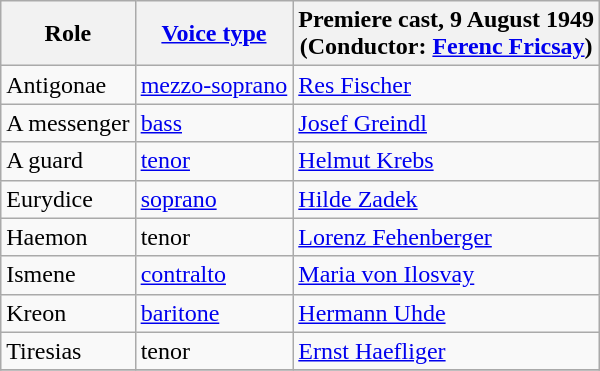<table class="wikitable">
<tr>
<th>Role</th>
<th><a href='#'>Voice type</a></th>
<th>Premiere cast, 9 August 1949<br>(Conductor: <a href='#'>Ferenc Fricsay</a>)</th>
</tr>
<tr>
<td>Antigonae</td>
<td><a href='#'>mezzo-soprano</a></td>
<td><a href='#'>Res Fischer</a></td>
</tr>
<tr>
<td>A messenger</td>
<td><a href='#'>bass</a></td>
<td><a href='#'>Josef Greindl</a></td>
</tr>
<tr>
<td>A guard</td>
<td><a href='#'>tenor</a></td>
<td><a href='#'>Helmut Krebs</a></td>
</tr>
<tr>
<td>Eurydice</td>
<td><a href='#'>soprano</a></td>
<td><a href='#'>Hilde Zadek</a></td>
</tr>
<tr>
<td>Haemon</td>
<td>tenor</td>
<td><a href='#'>Lorenz Fehenberger</a></td>
</tr>
<tr>
<td>Ismene</td>
<td><a href='#'>contralto</a></td>
<td><a href='#'>Maria von Ilosvay</a></td>
</tr>
<tr>
<td>Kreon</td>
<td><a href='#'>baritone</a></td>
<td><a href='#'>Hermann Uhde</a></td>
</tr>
<tr>
<td>Tiresias</td>
<td>tenor</td>
<td><a href='#'>Ernst Haefliger</a></td>
</tr>
<tr>
</tr>
</table>
